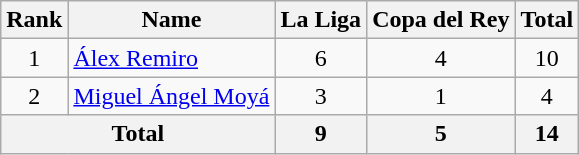<table class="wikitable" style="text-align: center;">
<tr>
<th>Rank</th>
<th>Name</th>
<th>La Liga</th>
<th>Copa del Rey</th>
<th>Total</th>
</tr>
<tr>
<td>1</td>
<td align=left> <a href='#'>Álex Remiro</a></td>
<td>6</td>
<td>4</td>
<td>10</td>
</tr>
<tr>
<td>2</td>
<td align=left> <a href='#'>Miguel Ángel Moyá</a></td>
<td>3</td>
<td>1</td>
<td>4</td>
</tr>
<tr>
<th colspan=2>Total</th>
<th>9</th>
<th>5</th>
<th>14</th>
</tr>
</table>
